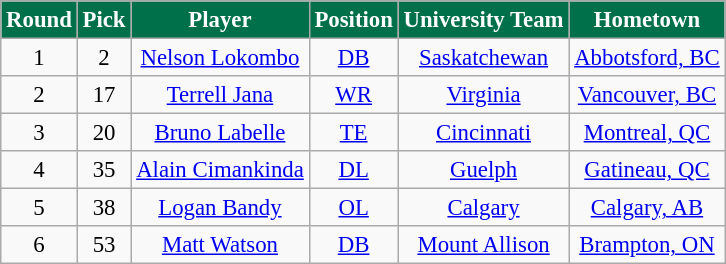<table class="wikitable" style="font-size: 95%;">
<tr>
<th style="background:#00704A;color:White;">Round</th>
<th style="background:#00704A;color:White;">Pick</th>
<th style="background:#00704A;color:White;">Player</th>
<th style="background:#00704A;color:White;">Position</th>
<th style="background:#00704A;color:White;">University Team</th>
<th style="background:#00704A;color:White;">Hometown</th>
</tr>
<tr align="center">
<td align=center>1</td>
<td>2</td>
<td><a href='#'>Nelson Lokombo</a></td>
<td><a href='#'>DB</a></td>
<td><a href='#'>Saskatchewan</a></td>
<td><a href='#'>Abbotsford, BC</a></td>
</tr>
<tr align="center">
<td align=center>2</td>
<td>17</td>
<td><a href='#'>Terrell Jana</a></td>
<td><a href='#'>WR</a></td>
<td><a href='#'>Virginia</a></td>
<td><a href='#'>Vancouver, BC</a></td>
</tr>
<tr align="center">
<td align=center>3</td>
<td>20</td>
<td><a href='#'>Bruno Labelle</a></td>
<td><a href='#'>TE</a></td>
<td><a href='#'>Cincinnati</a></td>
<td><a href='#'>Montreal, QC</a></td>
</tr>
<tr align="center">
<td align=center>4</td>
<td>35</td>
<td><a href='#'>Alain Cimankinda</a></td>
<td><a href='#'>DL</a></td>
<td><a href='#'>Guelph</a></td>
<td><a href='#'>Gatineau, QC</a></td>
</tr>
<tr align="center">
<td align=center>5</td>
<td>38</td>
<td><a href='#'>Logan Bandy</a></td>
<td><a href='#'>OL</a></td>
<td><a href='#'>Calgary</a></td>
<td><a href='#'>Calgary, AB</a></td>
</tr>
<tr align="center">
<td align=center>6</td>
<td>53</td>
<td><a href='#'>Matt Watson</a></td>
<td><a href='#'>DB</a></td>
<td><a href='#'>Mount Allison</a></td>
<td><a href='#'>Brampton, ON</a></td>
</tr>
</table>
